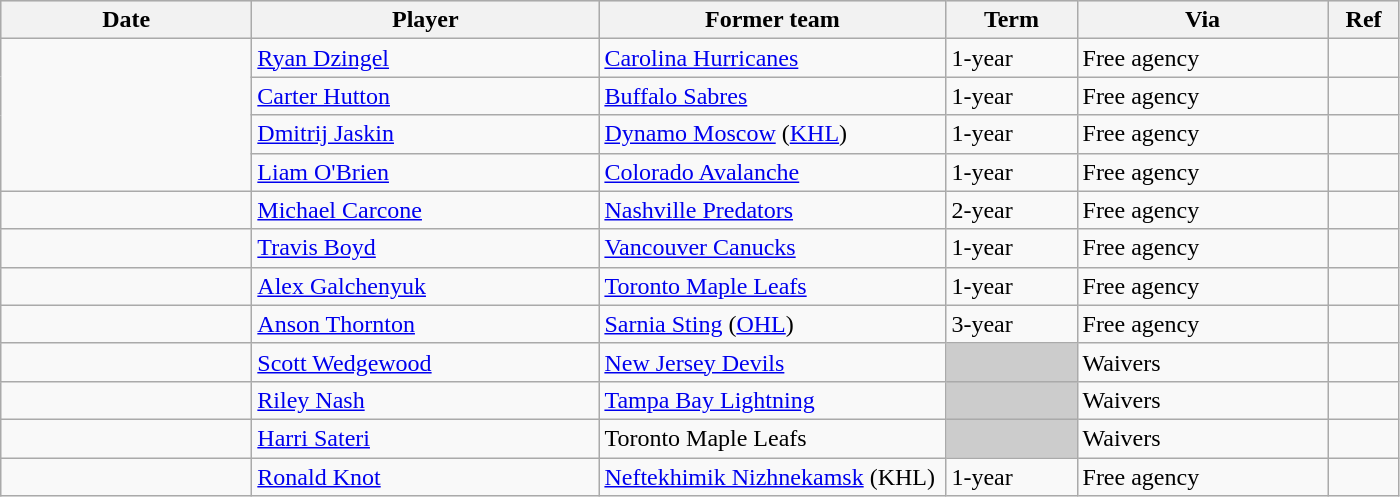<table class="wikitable">
<tr style="background:#ddd; text-align:center;">
<th style="width: 10em;">Date</th>
<th style="width: 14em;">Player</th>
<th style="width: 14em;">Former team</th>
<th style="width: 5em;">Term</th>
<th style="width: 10em;">Via</th>
<th style="width: 2.5em;">Ref</th>
</tr>
<tr>
<td rowspan=4></td>
<td><a href='#'>Ryan Dzingel</a></td>
<td><a href='#'>Carolina Hurricanes</a></td>
<td>1-year</td>
<td>Free agency</td>
<td></td>
</tr>
<tr>
<td><a href='#'>Carter Hutton</a></td>
<td><a href='#'>Buffalo Sabres</a></td>
<td>1-year</td>
<td>Free agency</td>
<td></td>
</tr>
<tr>
<td><a href='#'>Dmitrij Jaskin</a></td>
<td><a href='#'>Dynamo Moscow</a> (<a href='#'>KHL</a>)</td>
<td>1-year</td>
<td>Free agency</td>
<td></td>
</tr>
<tr>
<td><a href='#'>Liam O'Brien</a></td>
<td><a href='#'>Colorado Avalanche</a></td>
<td>1-year</td>
<td>Free agency</td>
<td></td>
</tr>
<tr>
<td></td>
<td><a href='#'>Michael Carcone</a></td>
<td><a href='#'>Nashville Predators</a></td>
<td>2-year</td>
<td>Free agency</td>
<td></td>
</tr>
<tr>
<td></td>
<td><a href='#'>Travis Boyd</a></td>
<td><a href='#'>Vancouver Canucks</a></td>
<td>1-year</td>
<td>Free agency</td>
<td></td>
</tr>
<tr>
<td></td>
<td><a href='#'>Alex Galchenyuk</a></td>
<td><a href='#'>Toronto Maple Leafs</a></td>
<td>1-year</td>
<td>Free agency</td>
<td></td>
</tr>
<tr>
<td></td>
<td><a href='#'>Anson Thornton</a></td>
<td><a href='#'>Sarnia Sting</a> (<a href='#'>OHL</a>)</td>
<td>3-year</td>
<td>Free agency</td>
<td></td>
</tr>
<tr>
<td></td>
<td><a href='#'>Scott Wedgewood</a></td>
<td><a href='#'>New Jersey Devils</a></td>
<td style="background:#ccc;"></td>
<td>Waivers</td>
<td></td>
</tr>
<tr>
<td></td>
<td><a href='#'>Riley Nash</a></td>
<td><a href='#'>Tampa Bay Lightning</a></td>
<td style="background:#ccc;"></td>
<td>Waivers</td>
<td></td>
</tr>
<tr>
<td></td>
<td><a href='#'>Harri Sateri</a></td>
<td>Toronto Maple Leafs</td>
<td style="background:#ccc;"></td>
<td>Waivers</td>
<td></td>
</tr>
<tr>
<td></td>
<td><a href='#'>Ronald Knot</a></td>
<td><a href='#'>Neftekhimik Nizhnekamsk</a> (KHL)</td>
<td>1-year</td>
<td>Free agency</td>
<td></td>
</tr>
</table>
